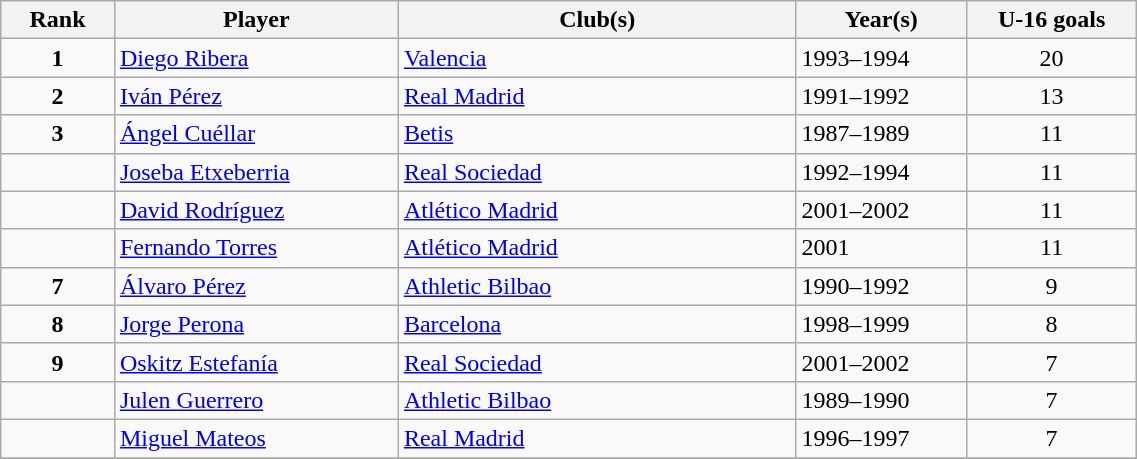<table class="wikitable" width=60%>
<tr>
<th width = 10%>Rank</th>
<th width = 25%>Player</th>
<th width = 35%>Club(s)</th>
<th width = 15%>Year(s)</th>
<th width = 15%>U-16 goals</th>
</tr>
<tr>
<td align=center><strong>1</strong></td>
<td><a href='#'>Diego Ribera</a></td>
<td><a href='#'>Valencia</a></td>
<td>1993–1994</td>
<td align=center>20</td>
</tr>
<tr>
<td align=center><strong>2</strong></td>
<td><a href='#'>Iván Pérez</a></td>
<td><a href='#'>Real Madrid</a></td>
<td>1991–1992</td>
<td align=center>13</td>
</tr>
<tr>
<td align=center><strong>3</strong></td>
<td><a href='#'>Ángel Cuéllar</a></td>
<td><a href='#'>Betis</a></td>
<td>1987–1989</td>
<td align=center>11</td>
</tr>
<tr>
<td align=center> </td>
<td><a href='#'>Joseba Etxeberria</a></td>
<td><a href='#'>Real Sociedad</a></td>
<td>1992–1994</td>
<td align=center>11</td>
</tr>
<tr>
<td align=center> </td>
<td><a href='#'>David Rodríguez</a></td>
<td><a href='#'>Atlético Madrid</a></td>
<td>2001–2002</td>
<td align=center>11</td>
</tr>
<tr>
<td align=center> </td>
<td><a href='#'>Fernando Torres</a></td>
<td><a href='#'>Atlético Madrid</a></td>
<td>2001</td>
<td align=center>11</td>
</tr>
<tr>
<td align=center><strong>7</strong></td>
<td><a href='#'>Álvaro Pérez</a></td>
<td><a href='#'>Athletic Bilbao</a></td>
<td>1990–1992</td>
<td align=center>9</td>
</tr>
<tr>
<td align=center><strong>8</strong></td>
<td><a href='#'>Jorge Perona</a></td>
<td><a href='#'>Barcelona</a></td>
<td>1998–1999</td>
<td align=center>8</td>
</tr>
<tr>
<td align=center><strong>9</strong></td>
<td><a href='#'>Oskitz Estefanía</a></td>
<td><a href='#'>Real Sociedad</a></td>
<td>2001–2002</td>
<td align=center>7</td>
</tr>
<tr>
<td align=center> </td>
<td><a href='#'>Julen Guerrero</a></td>
<td><a href='#'>Athletic Bilbao</a></td>
<td>1989–1990</td>
<td align=center>7</td>
</tr>
<tr>
<td align=center> </td>
<td><a href='#'>Miguel Mateos</a></td>
<td><a href='#'>Real Madrid</a></td>
<td>1996–1997</td>
<td align=center>7</td>
</tr>
<tr>
</tr>
</table>
